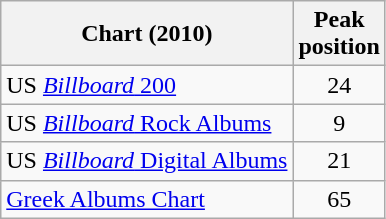<table class="wikitable sortable">
<tr>
<th>Chart (2010)</th>
<th>Peak<br>position</th>
</tr>
<tr>
<td>US <a href='#'><em>Billboard</em> 200</a></td>
<td style="text-align:center;">24</td>
</tr>
<tr>
<td>US <a href='#'><em>Billboard</em> Rock Albums</a></td>
<td style="text-align:center;">9</td>
</tr>
<tr>
<td>US <a href='#'><em>Billboard</em> Digital Albums</a></td>
<td style="text-align:center;">21</td>
</tr>
<tr>
<td><a href='#'>Greek Albums Chart</a></td>
<td style="text-align:center;">65</td>
</tr>
</table>
